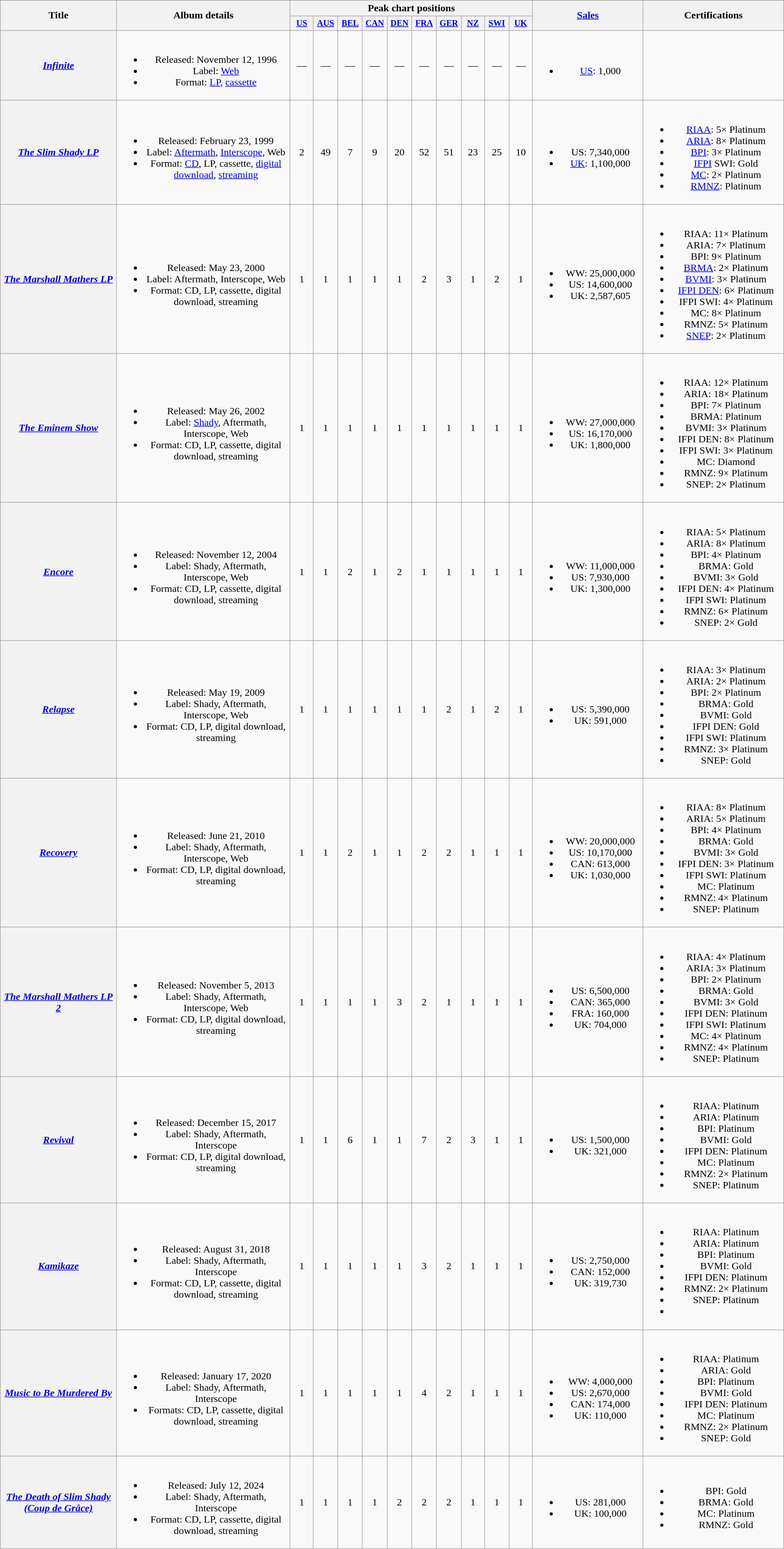<table class="wikitable plainrowheaders" style="text-align:center;">
<tr>
<th scope="col" rowspan="2" style="width:13em;">Title</th>
<th scope="col" rowspan="2" style="width:19.5em;">Album details</th>
<th scope="col" colspan="10">Peak chart positions</th>
<th scope="col" rowspan="2" style="width:11.5em;"><a href='#'>Sales</a></th>
<th scope="col" rowspan="2" style="width:15.5em;">Certifications</th>
</tr>
<tr>
<th style="width:2.5em; font-size:85%"><a href='#'>US</a><br></th>
<th style="width:2.5em; font-size:85%"><a href='#'>AUS</a><br></th>
<th style="width:2.5em; font-size:85%"><a href='#'>BEL</a><br></th>
<th style="width:2.5em; font-size:85%"><a href='#'>CAN</a><br></th>
<th style="width:2.5em;font-size:85%;"><a href='#'>DEN</a><br></th>
<th style="width:2.5em; font-size:85%"><a href='#'>FRA</a><br></th>
<th style="width:2.5em; font-size:85%"><a href='#'>GER</a><br></th>
<th style="width:2.5em; font-size:85%"><a href='#'>NZ</a><br></th>
<th style="width:2.5em; font-size:85%"><a href='#'>SWI</a><br></th>
<th style="width:2.5em; font-size:85%"><a href='#'>UK</a><br></th>
</tr>
<tr>
<th scope="row"><em><a href='#'>Infinite</a></em></th>
<td><br><ul><li>Released: November 12, 1996</li><li>Label: <a href='#'>Web</a></li><li>Format: <a href='#'>LP</a>, <a href='#'>cassette</a></li></ul></td>
<td>—</td>
<td>—</td>
<td>—</td>
<td>—</td>
<td>—</td>
<td>—</td>
<td>—</td>
<td>—</td>
<td>—</td>
<td>—</td>
<td><br><ul><li><a href='#'>US</a>: 1,000</li></ul></td>
<td></td>
</tr>
<tr>
<th scope="row"><em><a href='#'>The Slim Shady LP</a></em></th>
<td><br><ul><li>Released: February 23, 1999</li><li>Label: <a href='#'>Aftermath</a>, <a href='#'>Interscope</a>, Web</li><li>Format: <a href='#'>CD</a>, LP, cassette, <a href='#'>digital download</a>, <a href='#'>streaming</a></li></ul></td>
<td>2</td>
<td>49</td>
<td>7</td>
<td>9</td>
<td>20</td>
<td>52</td>
<td>51</td>
<td>23</td>
<td>25</td>
<td>10</td>
<td><br><ul><li>US: 7,340,000</li><li><a href='#'>UK</a>: 1,100,000</li></ul></td>
<td><br><ul><li><a href='#'>RIAA</a>: 5× Platinum</li><li><a href='#'>ARIA</a>: 8× Platinum</li><li><a href='#'>BPI</a>: 3× Platinum</li><li><a href='#'>IFPI</a> SWI: Gold</li><li><a href='#'>MC</a>: 2× Platinum</li><li><a href='#'>RMNZ</a>: Platinum</li></ul></td>
</tr>
<tr>
<th scope="row"><em><a href='#'>The Marshall Mathers LP</a></em></th>
<td><br><ul><li>Released: May 23, 2000</li><li>Label: Aftermath, Interscope, Web</li><li>Format: CD, LP, cassette, digital download, streaming</li></ul></td>
<td>1</td>
<td>1</td>
<td>1</td>
<td>1</td>
<td>1</td>
<td>2</td>
<td>3</td>
<td>1</td>
<td>2</td>
<td>1</td>
<td><br><ul><li>WW: 25,000,000</li><li>US: 14,600,000</li><li>UK: 2,587,605</li></ul></td>
<td><br><ul><li>RIAA: 11× Platinum</li><li>ARIA: 7× Platinum</li><li>BPI: 9× Platinum</li><li><a href='#'>BRMA</a>: 2× Platinum</li><li><a href='#'>BVMI</a>: 3× Platinum</li><li><a href='#'>IFPI DEN</a>: 6× Platinum</li><li>IFPI SWI: 4× Platinum</li><li>MC: 8× Platinum</li><li>RMNZ: 5× Platinum</li><li><a href='#'>SNEP</a>: 2× Platinum</li></ul></td>
</tr>
<tr>
<th scope="row"><em><a href='#'>The Eminem Show</a></em></th>
<td><br><ul><li>Released: May 26, 2002</li><li>Label: <a href='#'>Shady</a>, Aftermath, Interscope, Web</li><li>Format: CD, LP, cassette, digital download, streaming</li></ul></td>
<td>1</td>
<td>1</td>
<td>1</td>
<td>1</td>
<td>1</td>
<td>1</td>
<td>1</td>
<td>1</td>
<td>1</td>
<td>1</td>
<td><br><ul><li>WW: 27,000,000</li><li>US: 16,170,000</li><li>UK: 1,800,000</li></ul></td>
<td><br><ul><li>RIAA: 12× Platinum</li><li>ARIA: 18× Platinum</li><li>BPI: 7× Platinum</li><li>BRMA: Platinum</li><li>BVMI: 3× Platinum</li><li>IFPI DEN: 8× Platinum</li><li>IFPI SWI: 3× Platinum</li><li>MC: Diamond</li><li>RMNZ: 9× Platinum</li><li>SNEP: 2× Platinum</li></ul></td>
</tr>
<tr>
<th scope="row"><em><a href='#'>Encore</a></em></th>
<td><br><ul><li>Released: November 12, 2004</li><li>Label: Shady, Aftermath, Interscope, Web</li><li>Format: CD, LP, cassette, digital download, streaming</li></ul></td>
<td>1</td>
<td>1</td>
<td>2</td>
<td>1</td>
<td>2</td>
<td>1</td>
<td>1</td>
<td>1</td>
<td>1</td>
<td>1</td>
<td><br><ul><li>WW: 11,000,000</li><li>US: 7,930,000</li><li>UK: 1,300,000</li></ul></td>
<td><br><ul><li>RIAA: 5× Platinum</li><li>ARIA: 8× Platinum</li><li>BPI: 4× Platinum</li><li>BRMA: Gold</li><li>BVMI: 3× Gold</li><li>IFPI DEN: 4× Platinum</li><li>IFPI SWI: Platinum</li><li>RMNZ: 6× Platinum</li><li>SNEP: 2× Gold</li></ul></td>
</tr>
<tr>
<th scope="row"><em><a href='#'>Relapse</a></em></th>
<td><br><ul><li>Released: May 19, 2009</li><li>Label: Shady, Aftermath, Interscope, Web</li><li>Format: CD, LP, digital download, streaming</li></ul></td>
<td>1</td>
<td>1</td>
<td>1</td>
<td>1</td>
<td>1</td>
<td>1</td>
<td>2</td>
<td>1</td>
<td>2</td>
<td>1</td>
<td><br><ul><li>US: 5,390,000</li><li>UK: 591,000</li></ul></td>
<td><br><ul><li>RIAA: 3× Platinum</li><li>ARIA: 2× Platinum</li><li>BPI: 2× Platinum</li><li>BRMA: Gold</li><li>BVMI: Gold</li><li>IFPI DEN: Gold</li><li>IFPI SWI: Platinum</li><li>RMNZ: 3× Platinum</li><li>SNEP: Gold</li></ul></td>
</tr>
<tr>
<th scope="row"><em><a href='#'>Recovery</a></em></th>
<td><br><ul><li>Released: June 21, 2010</li><li>Label: Shady, Aftermath, Interscope, Web</li><li>Format: CD, LP, digital download, streaming</li></ul></td>
<td>1</td>
<td>1</td>
<td>2</td>
<td>1</td>
<td>1</td>
<td>2</td>
<td>2</td>
<td>1</td>
<td>1</td>
<td>1</td>
<td><br><ul><li>WW: 20,000,000</li><li>US: 10,170,000</li><li>CAN: 613,000</li><li>UK: 1,030,000</li></ul></td>
<td><br><ul><li>RIAA: 8× Platinum</li><li>ARIA: 5× Platinum</li><li>BPI: 4× Platinum</li><li>BRMA: Gold</li><li>BVMI: 3× Gold</li><li>IFPI DEN: 3× Platinum</li><li>IFPI SWI: Platinum</li><li>MC: Platinum</li><li>RMNZ: 4× Platinum</li><li>SNEP: Platinum</li></ul></td>
</tr>
<tr>
<th scope="row"><em><a href='#'>The Marshall Mathers LP 2</a></em></th>
<td><br><ul><li>Released: November 5, 2013</li><li>Label: Shady, Aftermath, Interscope, Web</li><li>Format: CD, LP, digital download, streaming</li></ul></td>
<td>1</td>
<td>1</td>
<td>1</td>
<td>1</td>
<td>3</td>
<td>2</td>
<td>1</td>
<td>1</td>
<td>1</td>
<td>1</td>
<td><br><ul><li>US: 6,500,000</li><li>CAN: 365,000</li><li>FRA: 160,000</li><li>UK: 704,000</li></ul></td>
<td><br><ul><li>RIAA: 4× Platinum</li><li>ARIA: 3× Platinum</li><li>BPI: 2× Platinum</li><li>BRMA: Gold</li><li>BVMI: 3× Gold</li><li>IFPI DEN: Platinum</li><li>IFPI SWI: Platinum</li><li>MC: 4× Platinum</li><li>RMNZ: 4× Platinum</li><li>SNEP: Platinum</li></ul></td>
</tr>
<tr>
<th scope="row"><em><a href='#'>Revival</a></em></th>
<td><br><ul><li>Released: December 15, 2017</li><li>Label: Shady, Aftermath, Interscope</li><li>Format: CD, LP, digital download, streaming</li></ul></td>
<td>1</td>
<td>1</td>
<td>6</td>
<td>1</td>
<td>1</td>
<td>7</td>
<td>2</td>
<td>3</td>
<td>1</td>
<td>1</td>
<td><br><ul><li>US: 1,500,000</li><li>UK: 321,000</li></ul></td>
<td><br><ul><li>RIAA: Platinum</li><li>ARIA: Platinum</li><li>BPI: Platinum</li><li>BVMI: Gold</li><li>IFPI DEN: Platinum</li><li>MC: Platinum</li><li>RMNZ: 2× Platinum</li><li>SNEP: Platinum</li></ul></td>
</tr>
<tr>
<th scope="row"><em><a href='#'>Kamikaze</a></em></th>
<td><br><ul><li>Released: August 31, 2018</li><li>Label: Shady, Aftermath, Interscope</li><li>Format: CD, LP, cassette, digital download, streaming</li></ul></td>
<td>1</td>
<td>1</td>
<td>1</td>
<td>1</td>
<td>1</td>
<td>3</td>
<td>2</td>
<td>1</td>
<td>1</td>
<td>1</td>
<td><br><ul><li>US: 2,750,000</li><li>CAN: 152,000</li><li>UK: 319,730</li></ul></td>
<td><br><ul><li>RIAA: Platinum</li><li>ARIA: Platinum</li><li>BPI: Platinum</li><li>BVMI: Gold</li><li>IFPI DEN: Platinum</li><li>RMNZ: 2× Platinum</li><li>SNEP: Platinum</li><li></li></ul></td>
</tr>
<tr>
<th ! scope="row"><em><a href='#'>Music to Be Murdered By</a></em></th>
<td><br><ul><li>Released: January 17, 2020</li><li>Label: Shady, Aftermath, Interscope</li><li>Formats: CD, LP, cassette, digital download, streaming</li></ul></td>
<td>1</td>
<td>1</td>
<td>1</td>
<td>1</td>
<td>1</td>
<td>4</td>
<td>2</td>
<td>1</td>
<td>1</td>
<td>1</td>
<td><br><ul><li>WW: 4,000,000</li><li>US: 2,670,000</li><li>CAN: 174,000</li><li>UK: 110,000</li></ul></td>
<td><br><ul><li>RIAA: Platinum</li><li>ARIA: Gold</li><li>BPI: Platinum</li><li>BVMI: Gold</li><li>IFPI DEN: Platinum</li><li>MC: Platinum</li><li>RMNZ: 2× Platinum</li><li>SNEP: Gold</li></ul></td>
</tr>
<tr>
<th scope="row"><em><a href='#'>The Death of Slim Shady (Coup de Grâce)</a></em></th>
<td><br><ul><li>Released: July 12, 2024</li><li>Label: Shady, Aftermath, Interscope</li><li>Format: CD, LP, cassette, digital download, streaming</li></ul></td>
<td>1</td>
<td>1</td>
<td>1</td>
<td>1</td>
<td>2</td>
<td>2</td>
<td>2</td>
<td>1</td>
<td>1</td>
<td>1</td>
<td><br><ul><li>US: 281,000</li><li>UK: 100,000</li></ul></td>
<td><br><ul><li>BPI: Gold</li><li>BRMA: Gold</li><li>MC: Platinum</li><li>RMNZ: Gold</li></ul></td>
</tr>
</table>
